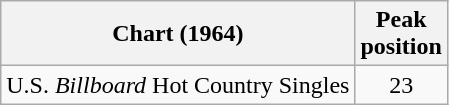<table class="wikitable sortable">
<tr>
<th align="left">Chart (1964)</th>
<th style="text-align:center;">Peak<br>position</th>
</tr>
<tr>
<td align="left">U.S. <em>Billboard</em> Hot Country Singles</td>
<td style="text-align:center;">23</td>
</tr>
</table>
